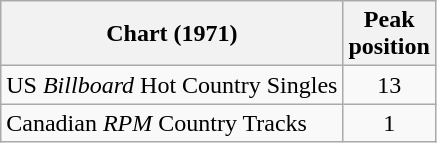<table class="wikitable sortable">
<tr>
<th>Chart (1971)</th>
<th>Peak<br>position</th>
</tr>
<tr>
<td>US <em>Billboard</em> Hot Country Singles</td>
<td align="center">13</td>
</tr>
<tr>
<td>Canadian <em>RPM</em> Country Tracks</td>
<td align="center">1</td>
</tr>
</table>
